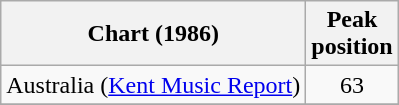<table class="wikitable">
<tr>
<th>Chart (1986)</th>
<th>Peak<br>position</th>
</tr>
<tr>
<td>Australia (<a href='#'>Kent Music Report</a>)</td>
<td align="center">63</td>
</tr>
<tr>
</tr>
</table>
